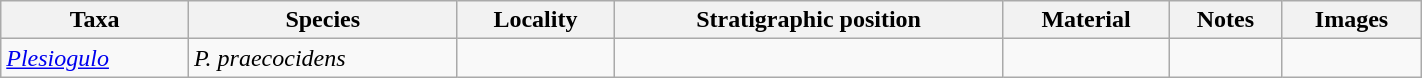<table class="wikitable sortable" align="center" width="75%">
<tr>
<th>Taxa</th>
<th>Species</th>
<th>Locality</th>
<th>Stratigraphic position</th>
<th>Material</th>
<th>Notes</th>
<th>Images</th>
</tr>
<tr>
<td><em><a href='#'>Plesiogulo</a></em></td>
<td><em>P. praecocidens</em></td>
<td></td>
<td></td>
<td></td>
<td></td>
<td></td>
</tr>
</table>
